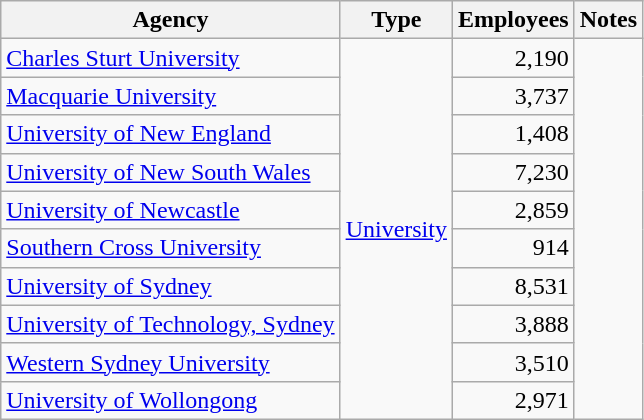<table class="wikitable sortable">
<tr>
<th>Agency</th>
<th>Type</th>
<th>Employees</th>
<th>Notes</th>
</tr>
<tr>
<td><a href='#'>Charles Sturt University</a></td>
<td rowspan=10><a href='#'>University</a></td>
<td align=right>2,190</td>
</tr>
<tr>
<td><a href='#'>Macquarie University</a></td>
<td align=right>3,737</td>
</tr>
<tr>
<td><a href='#'>University of New England</a></td>
<td align=right>1,408</td>
</tr>
<tr>
<td><a href='#'>University of New South Wales</a></td>
<td align=right>7,230</td>
</tr>
<tr>
<td><a href='#'>University of Newcastle</a></td>
<td align=right>2,859</td>
</tr>
<tr>
<td><a href='#'>Southern Cross University</a></td>
<td align=right>914</td>
</tr>
<tr>
<td><a href='#'>University of Sydney</a></td>
<td align=right>8,531</td>
</tr>
<tr>
<td><a href='#'>University of Technology, Sydney</a></td>
<td align=right>3,888</td>
</tr>
<tr>
<td><a href='#'>Western Sydney University</a></td>
<td align=right>3,510</td>
</tr>
<tr>
<td><a href='#'>University of Wollongong</a></td>
<td align=right>2,971</td>
</tr>
</table>
